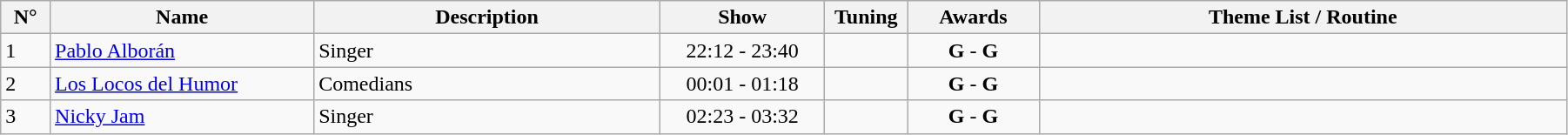<table width="95%" class="wikitable">
<tr valign="top">
<th width=03%>N°</th>
<th width=16%>Name</th>
<th width=21%>Description</th>
<th width=10%>Show</th>
<th width=05%>Tuning</th>
<th width=08%>Awards</th>
<th width=32%>Theme List / Routine</th>
</tr>
<tr valign="top">
<td style="background:#;">1</td>
<td><a href='#'>Pablo Alborán</a></td>
<td>Singer</td>
<td align="center">22:12 - 23:40</td>
<td align="right"></td>
<td align="center"><span><abbr><strong>G</strong></abbr></span> - <span><abbr><strong>G</strong></abbr></span></td>
<td></td>
</tr>
<tr valign="top">
<td style="background:#;">2</td>
<td><a href='#'>Los Locos del Humor</a></td>
<td>Comedians</td>
<td align="center">00:01 - 01:18</td>
<td align="right"></td>
<td align="center"><span><abbr><strong>G</strong></abbr></span> - <span><abbr><strong>G</strong></abbr></span></td>
<td></td>
</tr>
<tr valign="top">
<td style="background:#;">3</td>
<td><a href='#'>Nicky Jam</a></td>
<td>Singer</td>
<td align="center">02:23 - 03:32</td>
<td align="right"></td>
<td align="center"><span><abbr><strong>G</strong></abbr></span> - <span><abbr><strong>G</strong></abbr></span></td>
<td></td>
</tr>
</table>
